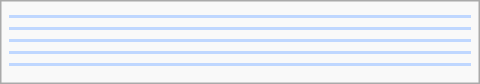<table class="infobox football" style="width: 20em; text-align: center;">
<tr>
<th style="font-size: 16px; "></th>
</tr>
<tr>
<td style="font-size: 12px; background: #BFD7FF;"></td>
</tr>
<tr>
<td style="font-size: 12px;"></td>
</tr>
<tr>
<td style="font-size: 12px; background: #BFD7FF;"></td>
</tr>
<tr>
<td style="font-size: 12px;"></td>
</tr>
<tr>
<td style="font-size: 12px; background: #BFD7FF;"></td>
</tr>
<tr>
<td style="font-size: 12px;"></td>
</tr>
<tr>
<td style="font-size: 12px; background: #BFD7FF;"></td>
</tr>
<tr>
<td style="font-size: 12px;"></td>
</tr>
<tr>
<td style="font-size: 12px; background: #BFD7FF;"></td>
</tr>
<tr>
<td style="font-size: 12px;"></td>
</tr>
<tr>
</tr>
</table>
